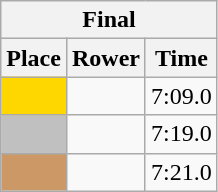<table class=wikitable style="text-align:center">
<tr>
<th colspan=3>Final</th>
</tr>
<tr>
<th>Place</th>
<th>Rower</th>
<th>Time</th>
</tr>
<tr>
<td bgcolor=gold></td>
<td align=left></td>
<td>7:09.0</td>
</tr>
<tr>
<td bgcolor=silver></td>
<td align=left></td>
<td>7:19.0</td>
</tr>
<tr>
<td bgcolor=cc9966></td>
<td align=left></td>
<td>7:21.0</td>
</tr>
</table>
